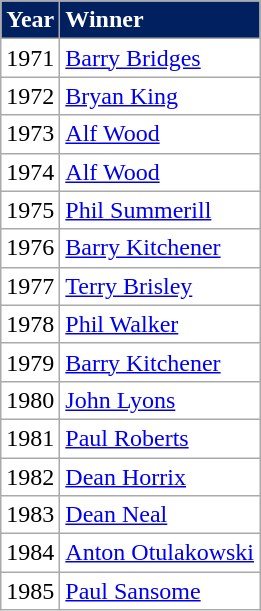<table class="wikitable" style="background:#fff; text-align:left;">
<tr style="font-weight:bold; color:#fff; background:#002060;"|>
<td><strong>Year</strong></td>
<td><strong>Winner</strong></td>
</tr>
<tr>
<td>1971</td>
<td> <a href='#'>Barry Bridges</a></td>
</tr>
<tr>
<td>1972</td>
<td> <a href='#'>Bryan King</a></td>
</tr>
<tr>
<td>1973</td>
<td> <a href='#'>Alf Wood</a></td>
</tr>
<tr>
<td>1974</td>
<td> <a href='#'>Alf Wood</a></td>
</tr>
<tr>
<td>1975</td>
<td> <a href='#'>Phil Summerill</a></td>
</tr>
<tr>
<td>1976</td>
<td> <a href='#'>Barry Kitchener</a></td>
</tr>
<tr>
<td>1977</td>
<td> <a href='#'>Terry Brisley</a></td>
</tr>
<tr>
<td>1978</td>
<td> <a href='#'>Phil Walker</a></td>
</tr>
<tr>
<td>1979</td>
<td> <a href='#'>Barry Kitchener</a></td>
</tr>
<tr>
<td>1980</td>
<td> <a href='#'>John Lyons</a></td>
</tr>
<tr>
<td>1981</td>
<td> <a href='#'>Paul Roberts</a></td>
</tr>
<tr>
<td>1982</td>
<td> <a href='#'>Dean Horrix</a></td>
</tr>
<tr>
<td>1983</td>
<td> <a href='#'>Dean Neal</a></td>
</tr>
<tr>
<td>1984</td>
<td> <a href='#'>Anton Otulakowski</a></td>
</tr>
<tr>
<td>1985</td>
<td> <a href='#'>Paul Sansome</a></td>
</tr>
</table>
